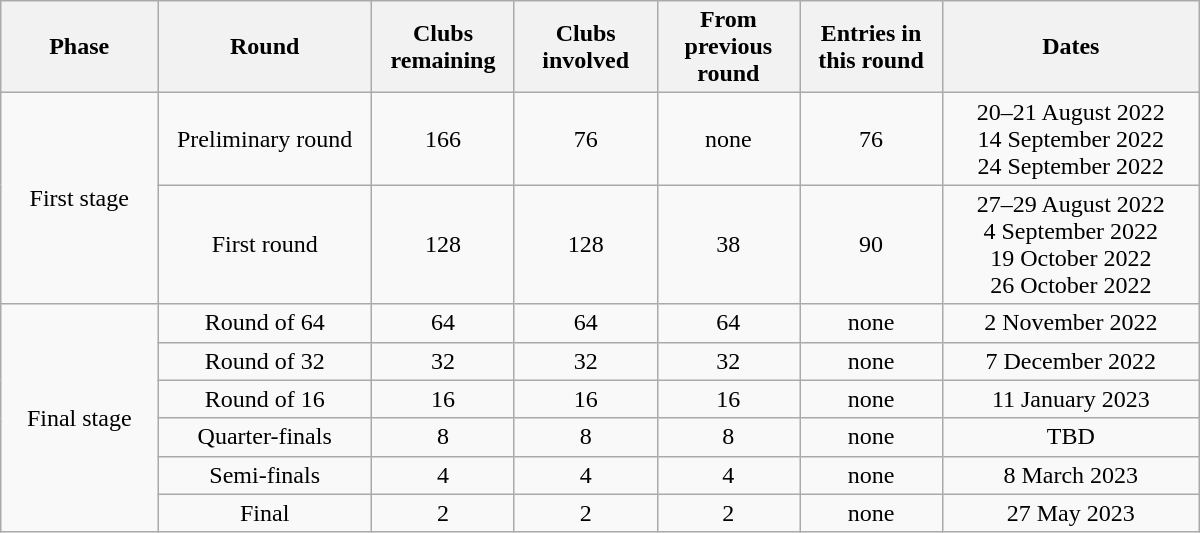<table class="wikitable" style="text-align: center; font-size: 100%; width: 800px;">
<tr>
<th width=11%>Phase</th>
<th width=15%>Round</th>
<th width=10%>Clubs remaining</th>
<th width=10%>Clubs involved</th>
<th width=10%>From previous round</th>
<th width=10%>Entries in this round</th>
<th width=18%>Dates</th>
</tr>
<tr>
<td rowspan="2" align="center">First stage</td>
<td align="center">Preliminary round</td>
<td align=center>166</td>
<td align=center>76</td>
<td align=center>none</td>
<td align=center>76</td>
<td align="center">20–21 August 2022<br>14 September 2022<br>24 September 2022</td>
</tr>
<tr>
<td align=center>First round</td>
<td align=center>128</td>
<td align=center>128</td>
<td align=center>38</td>
<td align=center>90</td>
<td align="center">27–29 August 2022<br>4 September 2022<br>19 October 2022<br>26 October 2022</td>
</tr>
<tr>
<td rowspan="6">Final stage</td>
<td>Round of 64</td>
<td>64</td>
<td>64</td>
<td>64</td>
<td>none</td>
<td>2 November 2022</td>
</tr>
<tr>
<td>Round of 32</td>
<td>32</td>
<td>32</td>
<td>32</td>
<td>none</td>
<td>7 December 2022</td>
</tr>
<tr>
<td align="center">Round of 16</td>
<td align="center">16</td>
<td align="center">16</td>
<td align="center">16</td>
<td align="center">none</td>
<td align="center">11 January 2023</td>
</tr>
<tr>
<td align="center">Quarter-finals</td>
<td align="center">8</td>
<td align="center">8</td>
<td align="center">8</td>
<td align="center">none</td>
<td align="center">TBD</td>
</tr>
<tr>
<td align="center">Semi-finals</td>
<td align="center">4</td>
<td align="center">4</td>
<td align="center">4</td>
<td align="center">none</td>
<td align="center">8 March 2023</td>
</tr>
<tr>
<td align="center">Final</td>
<td align="center">2</td>
<td align="center">2</td>
<td align="center">2</td>
<td align="center">none</td>
<td>27 May 2023</td>
</tr>
</table>
